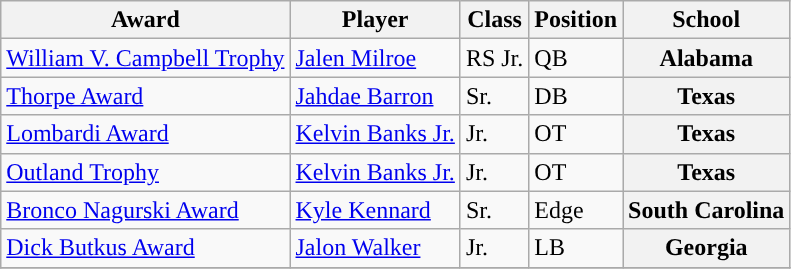<table class="wikitable" border="0">
<tr>
<th>Award</th>
<th>Player</th>
<th>Class</th>
<th>Position</th>
<th>School</th>
</tr>
<tr>
<td><a href='#'>William V. Campbell Trophy</a></td>
<td><a href='#'>Jalen Milroe</a></td>
<td>RS Jr.</td>
<td>QB</td>
<th>Alabama</th>
</tr>
<tr>
<td><a href='#'>Thorpe Award</a></td>
<td><a href='#'>Jahdae Barron</a></td>
<td>Sr.</td>
<td>DB</td>
<th>Texas</th>
</tr>
<tr>
<td><a href='#'>Lombardi Award</a></td>
<td><a href='#'>Kelvin Banks Jr.</a></td>
<td>Jr.</td>
<td>OT</td>
<th>Texas</th>
</tr>
<tr>
<td><a href='#'>Outland Trophy</a></td>
<td><a href='#'>Kelvin Banks Jr.</a></td>
<td>Jr.</td>
<td>OT</td>
<th>Texas</th>
</tr>
<tr>
<td><a href='#'>Bronco Nagurski Award</a></td>
<td><a href='#'>Kyle Kennard</a></td>
<td>Sr.</td>
<td>Edge</td>
<th>South Carolina</th>
</tr>
<tr>
<td><a href='#'>Dick Butkus Award</a></td>
<td><a href='#'>Jalon Walker</a></td>
<td>Jr.</td>
<td>LB</td>
<th>Georgia</th>
</tr>
<tr>
</tr>
</table>
